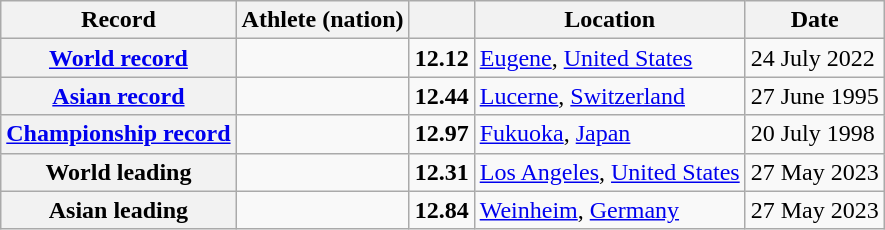<table class="wikitable">
<tr>
<th scope="col">Record</th>
<th scope="col">Athlete (nation)</th>
<th scope="col"></th>
<th scope="col">Location</th>
<th scope="col">Date</th>
</tr>
<tr>
<th scope="row"><a href='#'>World record</a></th>
<td></td>
<td align="center"><strong>12.12</strong></td>
<td><a href='#'>Eugene</a>, <a href='#'>United States</a></td>
<td>24 July 2022</td>
</tr>
<tr>
<th scope="row"><a href='#'>Asian record</a></th>
<td></td>
<td align="center"><strong>12.44</strong></td>
<td><a href='#'>Lucerne</a>, <a href='#'>Switzerland</a></td>
<td>27 June 1995</td>
</tr>
<tr>
<th><a href='#'>Championship record</a></th>
<td></td>
<td align="center"><strong>12.97</strong></td>
<td><a href='#'>Fukuoka</a>, <a href='#'>Japan</a></td>
<td>20 July 1998</td>
</tr>
<tr>
<th scope="row">World leading</th>
<td></td>
<td align="center"><strong>12.31</strong></td>
<td><a href='#'>Los Angeles</a>, <a href='#'>United States</a></td>
<td>27 May 2023</td>
</tr>
<tr>
<th scope="row">Asian leading</th>
<td></td>
<td align="center"><strong>12.84</strong></td>
<td><a href='#'>Weinheim</a>, <a href='#'>Germany</a></td>
<td>27 May 2023</td>
</tr>
</table>
